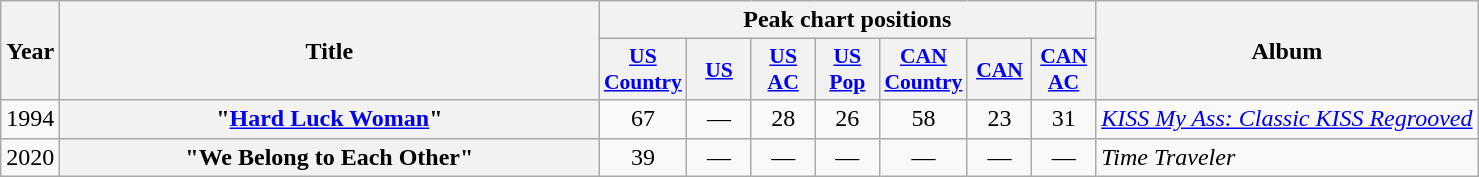<table class="wikitable plainrowheaders" style="text-align:center;">
<tr>
<th rowspan="2">Year</th>
<th rowspan="2" style="width:22em;">Title</th>
<th colspan="7">Peak chart positions</th>
<th rowspan="2">Album</th>
</tr>
<tr>
<th scope="col" style="width:2.5em;font-size:90%;"><a href='#'>US<br>Country</a><br></th>
<th scope="col" style="width:2.5em;font-size:90%;"><a href='#'>US</a></th>
<th scope="col" style="width:2.5em;font-size:90%;"><a href='#'>US AC</a><br></th>
<th scope="col" style="width:2.5em;font-size:90%;"><a href='#'>US Pop</a><br></th>
<th scope="col" style="width:2.5em;font-size:90%;"><a href='#'>CAN<br>Country</a><br></th>
<th scope="col" style="width:2.5em;font-size:90%;"><a href='#'>CAN</a><br></th>
<th scope="col" style="width:2.5em;font-size:90%;"><a href='#'>CAN AC</a><br></th>
</tr>
<tr>
<td>1994</td>
<th scope="row">"<a href='#'>Hard Luck Woman</a>"</th>
<td>67</td>
<td>—</td>
<td>28</td>
<td>26</td>
<td>58</td>
<td>23</td>
<td>31</td>
<td align="left"><em><a href='#'>KISS My Ass: Classic KISS Regrooved</a></em></td>
</tr>
<tr>
<td>2020</td>
<th scope="row">"We Belong to Each Other"</th>
<td>39</td>
<td>—</td>
<td>—</td>
<td>—</td>
<td>—</td>
<td>—</td>
<td>—</td>
<td align="left"><em>Time Traveler</em></td>
</tr>
</table>
